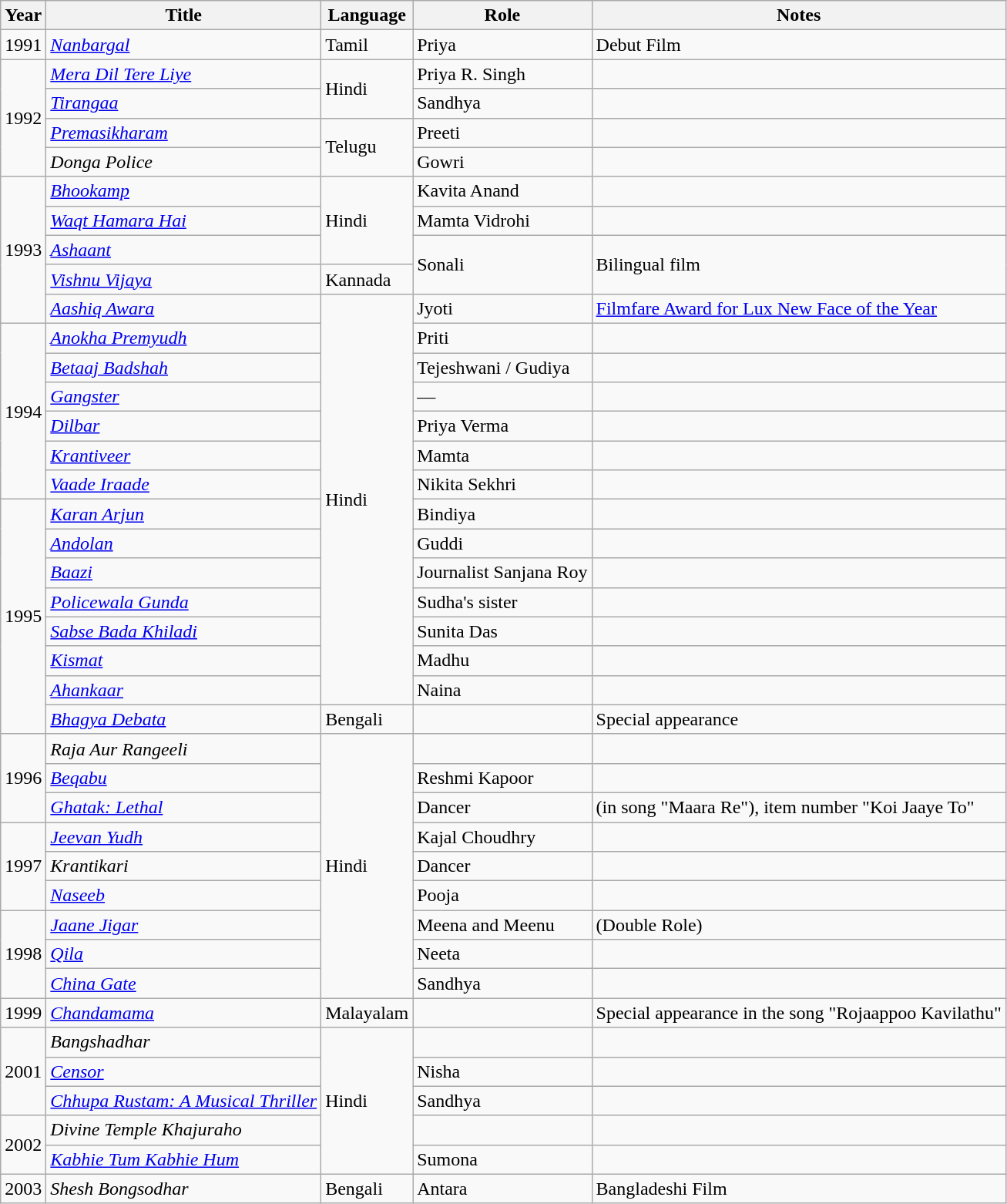<table class="wikitable sortable">
<tr>
<th>Year</th>
<th>Title</th>
<th>Language</th>
<th>Role</th>
<th>Notes</th>
</tr>
<tr>
<td>1991</td>
<td><em><a href='#'>Nanbargal</a></em></td>
<td>Tamil</td>
<td>Priya</td>
<td>Debut Film</td>
</tr>
<tr>
<td rowspan="4">1992</td>
<td><em><a href='#'>Mera Dil Tere Liye</a></em></td>
<td rowspan="2">Hindi</td>
<td>Priya R. Singh</td>
<td></td>
</tr>
<tr>
<td><em><a href='#'>Tirangaa</a></em></td>
<td>Sandhya</td>
<td></td>
</tr>
<tr>
<td><em><a href='#'>Premasikharam</a></em></td>
<td rowspan="2">Telugu</td>
<td>Preeti</td>
<td></td>
</tr>
<tr>
<td><em>Donga Police</em></td>
<td>Gowri</td>
<td></td>
</tr>
<tr>
<td rowspan="5">1993</td>
<td><em><a href='#'>Bhookamp</a></em></td>
<td rowspan="3">Hindi</td>
<td>Kavita Anand</td>
<td></td>
</tr>
<tr>
<td><em><a href='#'>Waqt Hamara Hai</a></em></td>
<td>Mamta Vidrohi</td>
<td></td>
</tr>
<tr>
<td><em><a href='#'>Ashaant</a></em></td>
<td rowspan="2">Sonali</td>
<td rowspan="2">Bilingual film</td>
</tr>
<tr>
<td><em><a href='#'>Vishnu Vijaya</a></em></td>
<td>Kannada</td>
</tr>
<tr>
<td><em><a href='#'>Aashiq Awara</a></em></td>
<td rowspan="14">Hindi</td>
<td>Jyoti</td>
<td><a href='#'>Filmfare Award for Lux New Face of the Year</a></td>
</tr>
<tr>
<td rowspan="6">1994</td>
<td><em><a href='#'>Anokha Premyudh</a></em></td>
<td>Priti</td>
<td></td>
</tr>
<tr>
<td><em><a href='#'>Betaaj Badshah</a></em></td>
<td>Tejeshwani / Gudiya</td>
<td></td>
</tr>
<tr>
<td><em><a href='#'>Gangster</a></em></td>
<td>—</td>
<td></td>
</tr>
<tr>
<td><em><a href='#'>Dilbar</a></em></td>
<td>Priya Verma</td>
<td></td>
</tr>
<tr>
<td><em><a href='#'>Krantiveer</a></em></td>
<td>Mamta</td>
<td></td>
</tr>
<tr>
<td><em><a href='#'>Vaade Iraade</a></em></td>
<td>Nikita Sekhri</td>
<td></td>
</tr>
<tr>
<td rowspan="8">1995</td>
<td><em><a href='#'>Karan Arjun</a></em></td>
<td>Bindiya</td>
<td></td>
</tr>
<tr>
<td><em><a href='#'>Andolan</a></em></td>
<td>Guddi</td>
<td></td>
</tr>
<tr>
<td><em><a href='#'>Baazi</a></em></td>
<td>Journalist Sanjana Roy</td>
<td></td>
</tr>
<tr>
<td><em><a href='#'>Policewala Gunda</a></em></td>
<td>Sudha's sister</td>
<td></td>
</tr>
<tr>
<td><em><a href='#'>Sabse Bada Khiladi</a></em></td>
<td>Sunita Das</td>
<td></td>
</tr>
<tr>
<td><em><a href='#'>Kismat</a></em></td>
<td>Madhu</td>
<td></td>
</tr>
<tr>
<td><em><a href='#'>Ahankaar</a></em></td>
<td>Naina</td>
<td></td>
</tr>
<tr>
<td><em><a href='#'>Bhagya Debata</a></em></td>
<td>Bengali</td>
<td></td>
<td>Special appearance</td>
</tr>
<tr>
<td rowspan="3">1996</td>
<td><em>Raja Aur Rangeeli</em></td>
<td rowspan="9">Hindi</td>
<td></td>
<td></td>
</tr>
<tr>
<td><em><a href='#'>Beqabu</a></em></td>
<td>Reshmi Kapoor</td>
<td></td>
</tr>
<tr>
<td><em><a href='#'>Ghatak: Lethal</a></em></td>
<td>Dancer</td>
<td>(in song "Maara Re"), item number "Koi Jaaye To"</td>
</tr>
<tr>
<td rowspan="3">1997</td>
<td><em><a href='#'>Jeevan Yudh</a></em></td>
<td>Kajal Choudhry</td>
<td></td>
</tr>
<tr>
<td><em>Krantikari</em></td>
<td>Dancer</td>
<td></td>
</tr>
<tr>
<td><em><a href='#'>Naseeb</a></em></td>
<td>Pooja</td>
<td></td>
</tr>
<tr>
<td rowspan="3">1998</td>
<td><em><a href='#'>Jaane Jigar</a></em></td>
<td>Meena and Meenu</td>
<td>(Double Role)</td>
</tr>
<tr>
<td><em><a href='#'>Qila</a></em></td>
<td>Neeta</td>
<td></td>
</tr>
<tr>
<td><em><a href='#'>China Gate</a></em></td>
<td>Sandhya</td>
<td></td>
</tr>
<tr>
<td>1999</td>
<td><em><a href='#'>Chandamama</a></em></td>
<td>Malayalam</td>
<td></td>
<td>Special appearance in the song "Rojaappoo Kavilathu"</td>
</tr>
<tr>
<td rowspan="3">2001</td>
<td><em>Bangshadhar</em></td>
<td rowspan="5">Hindi</td>
<td></td>
<td></td>
</tr>
<tr>
<td><em><a href='#'>Censor</a></em></td>
<td>Nisha</td>
<td></td>
</tr>
<tr>
<td><em><a href='#'>Chhupa Rustam: A Musical Thriller</a></em></td>
<td>Sandhya</td>
<td></td>
</tr>
<tr>
<td rowspan="2">2002</td>
<td><em>Divine Temple Khajuraho</em></td>
<td></td>
<td></td>
</tr>
<tr>
<td><em><a href='#'>Kabhie Tum Kabhie Hum</a></em></td>
<td>Sumona</td>
<td></td>
</tr>
<tr>
<td>2003</td>
<td><em>Shesh Bongsodhar</em></td>
<td>Bengali</td>
<td>Antara</td>
<td>Bangladeshi Film</td>
</tr>
</table>
